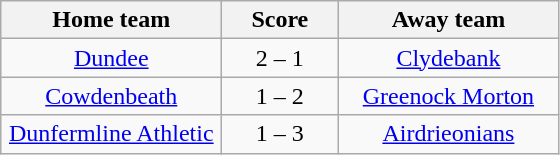<table class="wikitable" style="text-align: center">
<tr>
<th width=140>Home team</th>
<th width=70>Score</th>
<th width=140>Away team</th>
</tr>
<tr>
<td><a href='#'>Dundee</a></td>
<td>2 – 1</td>
<td><a href='#'>Clydebank</a></td>
</tr>
<tr>
<td><a href='#'>Cowdenbeath</a></td>
<td>1 – 2</td>
<td><a href='#'>Greenock Morton</a></td>
</tr>
<tr>
<td><a href='#'>Dunfermline Athletic</a></td>
<td>1 – 3</td>
<td><a href='#'>Airdrieonians</a></td>
</tr>
</table>
